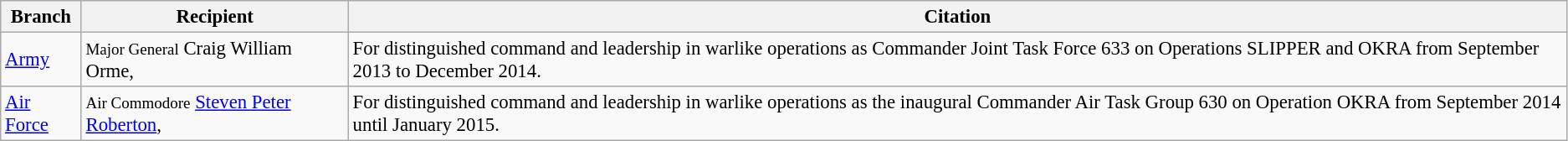<table class="wikitable" style="font-size:95%;">
<tr>
<th>Branch</th>
<th>Recipient</th>
<th>Citation</th>
</tr>
<tr>
<td><a href='#'>Army</a></td>
<td><small>Major General</small> Craig William Orme, </td>
<td>For distinguished command and leadership in warlike operations as Commander Joint Task Force 633 on Operations SLIPPER and OKRA from September 2013 to December 2014.</td>
</tr>
<tr>
<td><a href='#'>Air Force</a></td>
<td><small>Air Commodore</small> <a href='#'>Steven Peter Roberton</a>, </td>
<td>For distinguished command and leadership in warlike operations as the inaugural Commander Air Task Group 630 on Operation OKRA from September 2014 until January 2015.</td>
</tr>
</table>
